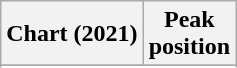<table class="wikitable sortable plainrowheaders" style="text-align:center">
<tr>
<th scope="col">Chart (2021)</th>
<th scope="col">Peak<br>position</th>
</tr>
<tr>
</tr>
<tr>
</tr>
<tr>
</tr>
<tr>
</tr>
<tr>
</tr>
</table>
